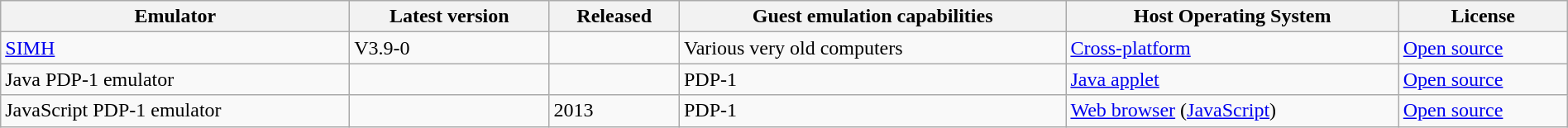<table class="wikitable sortable" style="width:100%">
<tr>
<th>Emulator</th>
<th>Latest version</th>
<th>Released</th>
<th>Guest emulation capabilities</th>
<th>Host Operating System</th>
<th>License</th>
</tr>
<tr>
<td><a href='#'>SIMH</a></td>
<td>V3.9-0</td>
<td></td>
<td>Various very old computers</td>
<td><a href='#'>Cross-platform</a></td>
<td><a href='#'>Open source</a></td>
</tr>
<tr>
<td>Java PDP-1 emulator</td>
<td></td>
<td></td>
<td>PDP-1</td>
<td><a href='#'>Java applet</a></td>
<td><a href='#'>Open source</a></td>
</tr>
<tr>
<td>JavaScript PDP-1 emulator</td>
<td></td>
<td>2013</td>
<td>PDP-1</td>
<td><a href='#'>Web browser</a> (<a href='#'>JavaScript</a>)</td>
<td><a href='#'>Open source</a></td>
</tr>
</table>
